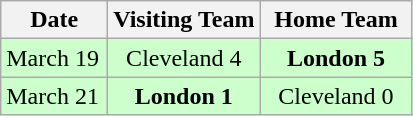<table class="wikitable">
<tr>
<th width="26%">Date</th>
<th width="37%">Visiting Team</th>
<th width="37%">Home Team</th>
</tr>
<tr align="center" bgcolor="#CCFFCC">
<td align="left">March 19</td>
<td>Cleveland 4</td>
<td><strong>London 5</strong></td>
</tr>
<tr align="center" bgcolor="#CCFFCC">
<td align="left">March 21</td>
<td><strong>London 1</strong></td>
<td>Cleveland 0</td>
</tr>
</table>
